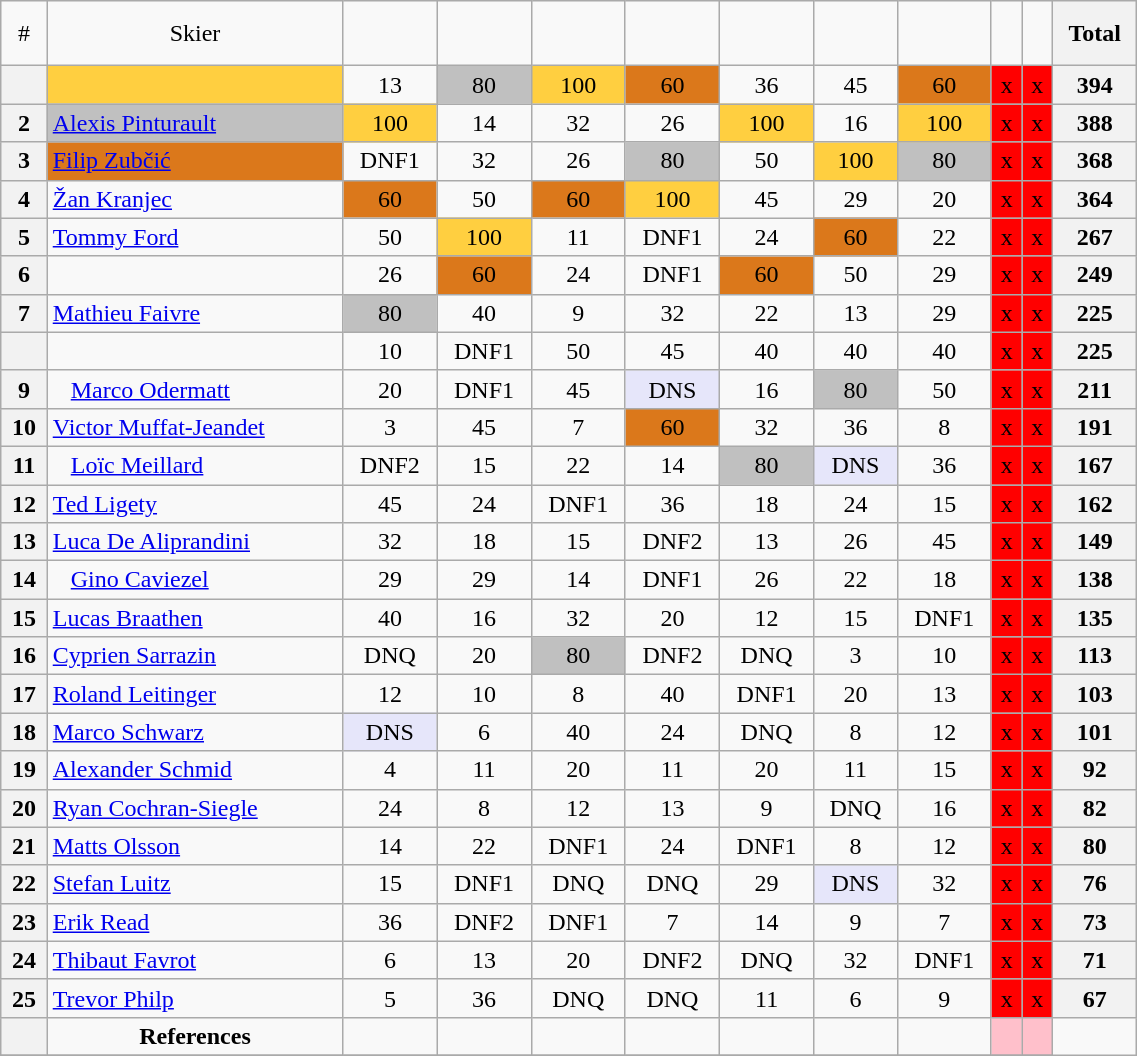<table class="wikitable" width=60% style="font-size:100%; text-align:center;">
<tr>
<td>#</td>
<td>Skier</td>
<td><br> </td>
<td><br> </td>
<td><br> </td>
<td><br>   </td>
<td><br> </td>
<td><br> </td>
<td><br> </td>
<td><br> </td>
<td><br> </td>
<th>Total</th>
</tr>
<tr>
<th></th>
<td align=left bgcolor=ffcf40></td>
<td>13</td>
<td bgcolor=c0c0c0>80</td>
<td bgcolor=ffcf40>100</td>
<td bgcolor=db781b>60</td>
<td>36</td>
<td>45</td>
<td bgcolor=db781b>60</td>
<td bgcolor=red>x</td>
<td bgcolor=red>x</td>
<th>394</th>
</tr>
<tr>
<th>2</th>
<td align=left bgcolor=c0c0c0> <a href='#'>Alexis Pinturault</a></td>
<td bgcolor=ffcf40>100</td>
<td>14</td>
<td>32</td>
<td>26</td>
<td bgcolor=ffcf40>100</td>
<td>16</td>
<td bgcolor=ffcf40>100</td>
<td bgcolor=red>x</td>
<td bgcolor=red>x</td>
<th>388</th>
</tr>
<tr>
<th>3</th>
<td align=left bgcolor=db781b> <a href='#'>Filip Zubčić</a></td>
<td>DNF1</td>
<td>32</td>
<td>26</td>
<td bgcolor=c0c0c0>80</td>
<td>50</td>
<td bgcolor=ffcf40>100</td>
<td bgcolor=c0c0c0>80</td>
<td bgcolor=red>x</td>
<td bgcolor=red>x</td>
<th>368</th>
</tr>
<tr>
<th>4</th>
<td align=left> <a href='#'>Žan Kranjec</a></td>
<td bgcolor=db781b>60</td>
<td>50</td>
<td bgcolor=db781b>60</td>
<td bgcolor=ffcf40>100</td>
<td>45</td>
<td>29</td>
<td>20</td>
<td bgcolor=red>x</td>
<td bgcolor=red>x</td>
<th>364</th>
</tr>
<tr>
<th>5</th>
<td align=left> <a href='#'>Tommy Ford</a></td>
<td>50</td>
<td bgcolor=ffcf40>100</td>
<td>11</td>
<td>DNF1</td>
<td>24</td>
<td bgcolor=db781b>60</td>
<td>22</td>
<td bgcolor=red>x</td>
<td bgcolor=red>x</td>
<th>267</th>
</tr>
<tr>
<th>6</th>
<td align=left></td>
<td>26</td>
<td bgcolor=db781b>60</td>
<td>24</td>
<td>DNF1</td>
<td bgcolor=db781b>60</td>
<td>50</td>
<td>29</td>
<td bgcolor=red>x</td>
<td bgcolor=red>x</td>
<th>249</th>
</tr>
<tr>
<th>7</th>
<td align=left> <a href='#'>Mathieu Faivre</a></td>
<td bgcolor=c0c0c0>80</td>
<td>40</td>
<td>9</td>
<td>32</td>
<td>22</td>
<td>13</td>
<td>29</td>
<td bgcolor=red>x</td>
<td bgcolor=red>x</td>
<th>225</th>
</tr>
<tr>
<th></th>
<td align=left></td>
<td>10</td>
<td>DNF1</td>
<td>50</td>
<td>45</td>
<td>40</td>
<td>40</td>
<td>40</td>
<td bgcolor=red>x</td>
<td bgcolor=red>x</td>
<th>225</th>
</tr>
<tr>
<th>9</th>
<td align=left>   <a href='#'>Marco Odermatt</a></td>
<td>20</td>
<td>DNF1</td>
<td>45</td>
<td bgcolor=lavender>DNS</td>
<td>16</td>
<td bgcolor=c0c0c0>80</td>
<td>50</td>
<td bgcolor=red>x</td>
<td bgcolor=red>x</td>
<th>211</th>
</tr>
<tr>
<th>10</th>
<td align=left> <a href='#'>Victor Muffat-Jeandet</a></td>
<td>3</td>
<td>45</td>
<td>7</td>
<td bgcolor=db781b>60</td>
<td>32</td>
<td>36</td>
<td>8</td>
<td bgcolor=red>x</td>
<td bgcolor=red>x</td>
<th>191</th>
</tr>
<tr>
<th>11</th>
<td align=left>   <a href='#'>Loïc Meillard</a></td>
<td>DNF2</td>
<td>15</td>
<td>22</td>
<td>14</td>
<td bgcolor=c0c0c0>80</td>
<td bgcolor=lavender>DNS</td>
<td>36</td>
<td bgcolor=red>x</td>
<td bgcolor=red>x</td>
<th>167</th>
</tr>
<tr>
<th>12</th>
<td align=left> <a href='#'>Ted Ligety</a></td>
<td>45</td>
<td>24</td>
<td>DNF1</td>
<td>36</td>
<td>18</td>
<td>24</td>
<td>15</td>
<td bgcolor=red>x</td>
<td bgcolor=red>x</td>
<th>162</th>
</tr>
<tr>
<th>13</th>
<td align=left> <a href='#'>Luca De Aliprandini</a></td>
<td>32</td>
<td>18</td>
<td>15</td>
<td>DNF2</td>
<td>13</td>
<td>26</td>
<td>45</td>
<td bgcolor=red>x</td>
<td bgcolor=red>x</td>
<th>149</th>
</tr>
<tr>
<th>14</th>
<td align=left>   <a href='#'>Gino Caviezel</a></td>
<td>29</td>
<td>29</td>
<td>14</td>
<td>DNF1</td>
<td>26</td>
<td>22</td>
<td>18</td>
<td bgcolor=red>x</td>
<td bgcolor=red>x</td>
<th>138</th>
</tr>
<tr>
<th>15</th>
<td align=left> <a href='#'>Lucas Braathen</a></td>
<td>40</td>
<td>16</td>
<td>32</td>
<td>20</td>
<td>12</td>
<td>15</td>
<td>DNF1</td>
<td bgcolor=red>x</td>
<td bgcolor=red>x</td>
<th>135</th>
</tr>
<tr>
<th>16</th>
<td align=left> <a href='#'>Cyprien Sarrazin</a></td>
<td>DNQ</td>
<td>20</td>
<td bgcolor=c0c0c0>80</td>
<td>DNF2</td>
<td>DNQ</td>
<td>3</td>
<td>10</td>
<td bgcolor=red>x</td>
<td bgcolor=red>x</td>
<th>113</th>
</tr>
<tr>
<th>17</th>
<td align=left> <a href='#'>Roland Leitinger</a></td>
<td>12</td>
<td>10</td>
<td>8</td>
<td>40</td>
<td>DNF1</td>
<td>20</td>
<td>13</td>
<td bgcolor=red>x</td>
<td bgcolor=red>x</td>
<th>103</th>
</tr>
<tr>
<th>18</th>
<td align=left> <a href='#'>Marco Schwarz</a></td>
<td bgcolor=lavender>DNS</td>
<td>6</td>
<td>40</td>
<td>24</td>
<td>DNQ</td>
<td>8</td>
<td>12</td>
<td bgcolor=red>x</td>
<td bgcolor=red>x</td>
<th>101</th>
</tr>
<tr>
<th>19</th>
<td align=left> <a href='#'>Alexander Schmid</a></td>
<td>4</td>
<td>11</td>
<td>20</td>
<td>11</td>
<td>20</td>
<td>11</td>
<td>15</td>
<td bgcolor=red>x</td>
<td bgcolor=red>x</td>
<th>92</th>
</tr>
<tr>
<th>20</th>
<td align=left> <a href='#'>Ryan Cochran-Siegle</a></td>
<td>24</td>
<td>8</td>
<td>12</td>
<td>13</td>
<td>9</td>
<td>DNQ</td>
<td>16</td>
<td bgcolor=red>x</td>
<td bgcolor=red>x</td>
<th>82</th>
</tr>
<tr>
<th>21</th>
<td align=left> <a href='#'>Matts Olsson</a></td>
<td>14</td>
<td>22</td>
<td>DNF1</td>
<td>24</td>
<td>DNF1</td>
<td>8</td>
<td>12</td>
<td bgcolor=red>x</td>
<td bgcolor=red>x</td>
<th>80</th>
</tr>
<tr>
<th>22</th>
<td align=left> <a href='#'>Stefan Luitz</a></td>
<td>15</td>
<td>DNF1</td>
<td>DNQ</td>
<td>DNQ</td>
<td>29</td>
<td bgcolor=lavender>DNS</td>
<td>32</td>
<td bgcolor=red>x</td>
<td bgcolor=red>x</td>
<th>76</th>
</tr>
<tr>
<th>23</th>
<td align=left> <a href='#'>Erik Read</a></td>
<td>36</td>
<td>DNF2</td>
<td>DNF1</td>
<td>7</td>
<td>14</td>
<td>9</td>
<td>7</td>
<td bgcolor=red>x</td>
<td bgcolor=red>x</td>
<th>73</th>
</tr>
<tr>
<th>24</th>
<td align=left> <a href='#'>Thibaut Favrot</a></td>
<td>6</td>
<td>13</td>
<td>20</td>
<td>DNF2</td>
<td>DNQ</td>
<td>32</td>
<td>DNF1</td>
<td bgcolor=red>x</td>
<td bgcolor=red>x</td>
<th>71</th>
</tr>
<tr>
<th>25</th>
<td align=left> <a href='#'>Trevor Philp</a></td>
<td>5</td>
<td>36</td>
<td>DNQ</td>
<td>DNQ</td>
<td>11</td>
<td>6</td>
<td>9</td>
<td bgcolor=red>x</td>
<td bgcolor=red>x</td>
<th>67</th>
</tr>
<tr>
<th></th>
<td align=center><strong>References</strong></td>
<td></td>
<td></td>
<td></td>
<td></td>
<td></td>
<td></td>
<td></td>
<td bgcolor=pink></td>
<td bgcolor=pink></td>
</tr>
<tr>
</tr>
</table>
